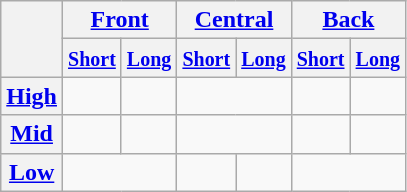<table align="center" class="wikitable" style="float: none; text-align: center">
<tr>
<th rowspan=2></th>
<th colspan=2><a href='#'>Front</a></th>
<th colspan=2><a href='#'>Central</a></th>
<th colspan=2><a href='#'>Back</a></th>
</tr>
<tr>
<th><small><a href='#'>Short</a></small></th>
<th><small><a href='#'>Long</a></small></th>
<th><small><a href='#'>Short</a></small></th>
<th><small><a href='#'>Long</a></small></th>
<th><small><a href='#'>Short</a></small></th>
<th><small><a href='#'>Long</a></small></th>
</tr>
<tr>
<th><a href='#'>High</a></th>
<td></td>
<td></td>
<td colspan=2></td>
<td></td>
<td></td>
</tr>
<tr>
<th><a href='#'>Mid</a></th>
<td></td>
<td></td>
<td colspan=2></td>
<td></td>
<td></td>
</tr>
<tr>
<th><a href='#'>Low</a></th>
<td colspan=2></td>
<td></td>
<td></td>
<td colspan=2></td>
</tr>
</table>
